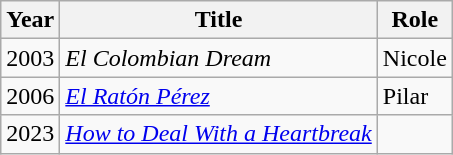<table class="wikitable">
<tr>
<th>Year</th>
<th>Title</th>
<th>Role</th>
</tr>
<tr>
<td>2003</td>
<td><em>El Colombian Dream</em></td>
<td>Nicole</td>
</tr>
<tr>
<td>2006</td>
<td><em><a href='#'>El Ratón Pérez</a></em></td>
<td>Pilar</td>
</tr>
<tr>
<td>2023</td>
<td><em><a href='#'>How to Deal With a Heartbreak</a></em></td>
<td></td>
</tr>
</table>
